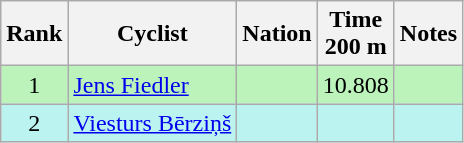<table class="wikitable sortable" style="text-align:center">
<tr>
<th>Rank</th>
<th>Cyclist</th>
<th>Nation</th>
<th>Time<br>200 m</th>
<th>Notes</th>
</tr>
<tr bgcolor=bbf3bb>
<td>1</td>
<td align=left><a href='#'>Jens Fiedler</a></td>
<td align=left></td>
<td>10.808</td>
<td></td>
</tr>
<tr bgcolor=bbf3f>
<td>2</td>
<td align=left><a href='#'>Viesturs Bērziņš</a></td>
<td align=left></td>
<td></td>
<td></td>
</tr>
</table>
